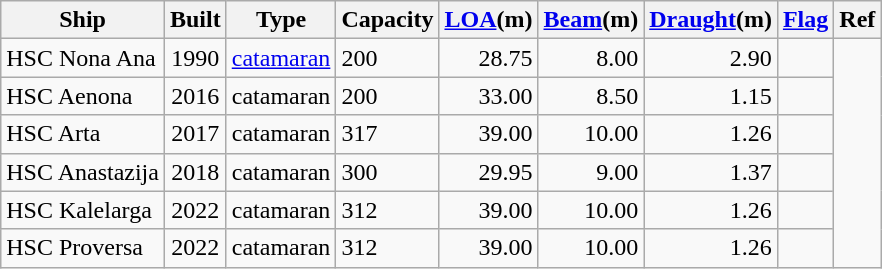<table class="wikitable sortable">
<tr>
<th>Ship</th>
<th>Built</th>
<th>Type</th>
<th>Capacity</th>
<th><a href='#'>LOA</a>(m)</th>
<th><a href='#'>Beam</a>(m)</th>
<th><a href='#'>Draught</a>(m)</th>
<th><a href='#'>Flag</a></th>
<th>Ref</th>
</tr>
<tr>
<td>HSC Nona Ana</td>
<td align="Center">1990</td>
<td><a href='#'>catamaran</a></td>
<td>200</td>
<td align="right">28.75</td>
<td align="right">8.00</td>
<td align="right">2.90</td>
<td></td>
<td rowspan="6"></td>
</tr>
<tr>
<td>HSC Aenona</td>
<td align="Center">2016</td>
<td>catamaran</td>
<td>200</td>
<td align="right">33.00</td>
<td align="right">8.50</td>
<td align="right">1.15</td>
<td></td>
</tr>
<tr>
<td>HSC Arta</td>
<td align="Center">2017</td>
<td>catamaran</td>
<td>317</td>
<td align="right">39.00</td>
<td align="right">10.00</td>
<td align="right">1.26</td>
<td></td>
</tr>
<tr>
<td>HSC Anastazija</td>
<td align="Center">2018</td>
<td>catamaran</td>
<td>300</td>
<td align="right">29.95</td>
<td align="right">9.00</td>
<td align="right">1.37</td>
<td></td>
</tr>
<tr>
<td>HSC Kalelarga</td>
<td align="Center">2022</td>
<td>catamaran</td>
<td>312</td>
<td align="right">39.00</td>
<td align="right">10.00</td>
<td align="right">1.26</td>
<td></td>
</tr>
<tr>
<td>HSC Proversa</td>
<td align="Center">2022</td>
<td>catamaran</td>
<td>312</td>
<td align="right">39.00</td>
<td align="right">10.00</td>
<td align="right">1.26</td>
<td></td>
</tr>
</table>
